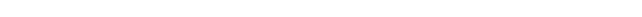<table style="width:66%; text-align:center;">
<tr style="color:white;">
<td style="background:"><strong>5</strong></td>
<td style="background:"><strong>19</strong></td>
</tr>
</table>
